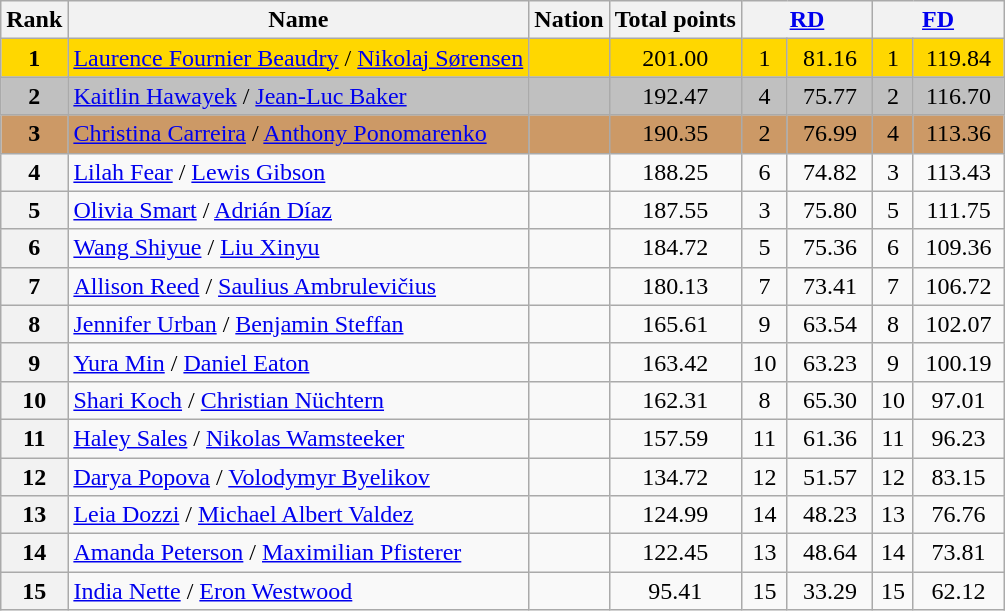<table class="wikitable sortable">
<tr>
<th>Rank</th>
<th>Name</th>
<th>Nation</th>
<th>Total points</th>
<th colspan="2" width="80px"><a href='#'>RD</a></th>
<th colspan="2" width="80px"><a href='#'>FD</a></th>
</tr>
<tr bgcolor="gold">
<td align="center"><strong>1</strong></td>
<td><a href='#'>Laurence Fournier Beaudry</a> / <a href='#'>Nikolaj Sørensen</a></td>
<td></td>
<td align="center">201.00</td>
<td align="center">1</td>
<td align="center">81.16</td>
<td align="center">1</td>
<td align="center">119.84</td>
</tr>
<tr bgcolor="silver">
<td align="center"><strong>2</strong></td>
<td><a href='#'>Kaitlin Hawayek</a> / <a href='#'>Jean-Luc Baker</a></td>
<td></td>
<td align="center">192.47</td>
<td align="center">4</td>
<td align="center">75.77</td>
<td align="center">2</td>
<td align="center">116.70</td>
</tr>
<tr bgcolor="cc9966">
<td align="center"><strong>3</strong></td>
<td><a href='#'>Christina Carreira</a> / <a href='#'>Anthony Ponomarenko</a></td>
<td></td>
<td align="center">190.35</td>
<td align="center">2</td>
<td align="center">76.99</td>
<td align="center">4</td>
<td align="center">113.36</td>
</tr>
<tr>
<th>4</th>
<td><a href='#'>Lilah Fear</a> / <a href='#'>Lewis Gibson</a></td>
<td></td>
<td align="center">188.25</td>
<td align="center">6</td>
<td align="center">74.82</td>
<td align="center">3</td>
<td align="center">113.43</td>
</tr>
<tr>
<th>5</th>
<td><a href='#'>Olivia Smart</a> / <a href='#'>Adrián Díaz</a></td>
<td></td>
<td align="center">187.55</td>
<td align="center">3</td>
<td align="center">75.80</td>
<td align="center">5</td>
<td align="center">111.75</td>
</tr>
<tr>
<th>6</th>
<td><a href='#'>Wang Shiyue</a> / <a href='#'>Liu Xinyu</a></td>
<td></td>
<td align="center">184.72</td>
<td align="center">5</td>
<td align="center">75.36</td>
<td align="center">6</td>
<td align="center">109.36</td>
</tr>
<tr>
<th>7</th>
<td><a href='#'>Allison Reed</a> / <a href='#'>Saulius Ambrulevičius</a></td>
<td></td>
<td align="center">180.13</td>
<td align="center">7</td>
<td align="center">73.41</td>
<td align="center">7</td>
<td align="center">106.72</td>
</tr>
<tr>
<th>8</th>
<td><a href='#'>Jennifer Urban</a> / <a href='#'>Benjamin Steffan</a></td>
<td></td>
<td align="center">165.61</td>
<td align="center">9</td>
<td align="center">63.54</td>
<td align="center">8</td>
<td align="center">102.07</td>
</tr>
<tr>
<th>9</th>
<td><a href='#'>Yura Min</a> / <a href='#'>Daniel Eaton</a></td>
<td></td>
<td align="center">163.42</td>
<td align="center">10</td>
<td align="center">63.23</td>
<td align="center">9</td>
<td align="center">100.19</td>
</tr>
<tr>
<th>10</th>
<td><a href='#'>Shari Koch</a> / <a href='#'>Christian Nüchtern</a></td>
<td></td>
<td align="center">162.31</td>
<td align="center">8</td>
<td align="center">65.30</td>
<td align="center">10</td>
<td align="center">97.01</td>
</tr>
<tr>
<th>11</th>
<td><a href='#'>Haley Sales</a> / <a href='#'>Nikolas Wamsteeker</a></td>
<td></td>
<td align="center">157.59</td>
<td align="center">11</td>
<td align="center">61.36</td>
<td align="center">11</td>
<td align="center">96.23</td>
</tr>
<tr>
<th>12</th>
<td><a href='#'>Darya Popova</a> / <a href='#'>Volodymyr Byelikov</a></td>
<td></td>
<td align="center">134.72</td>
<td align="center">12</td>
<td align="center">51.57</td>
<td align="center">12</td>
<td align="center">83.15</td>
</tr>
<tr>
<th>13</th>
<td><a href='#'>Leia Dozzi</a> / <a href='#'>Michael Albert Valdez</a></td>
<td></td>
<td align="center">124.99</td>
<td align="center">14</td>
<td align="center">48.23</td>
<td align="center">13</td>
<td align="center">76.76</td>
</tr>
<tr>
<th>14</th>
<td><a href='#'>Amanda Peterson</a> / <a href='#'>Maximilian Pfisterer</a></td>
<td></td>
<td align="center">122.45</td>
<td align="center">13</td>
<td align="center">48.64</td>
<td align="center">14</td>
<td align="center">73.81</td>
</tr>
<tr>
<th>15</th>
<td><a href='#'>India Nette</a> / <a href='#'>Eron Westwood</a></td>
<td></td>
<td align="center">95.41</td>
<td align="center">15</td>
<td align="center">33.29</td>
<td align="center">15</td>
<td align="center">62.12</td>
</tr>
</table>
